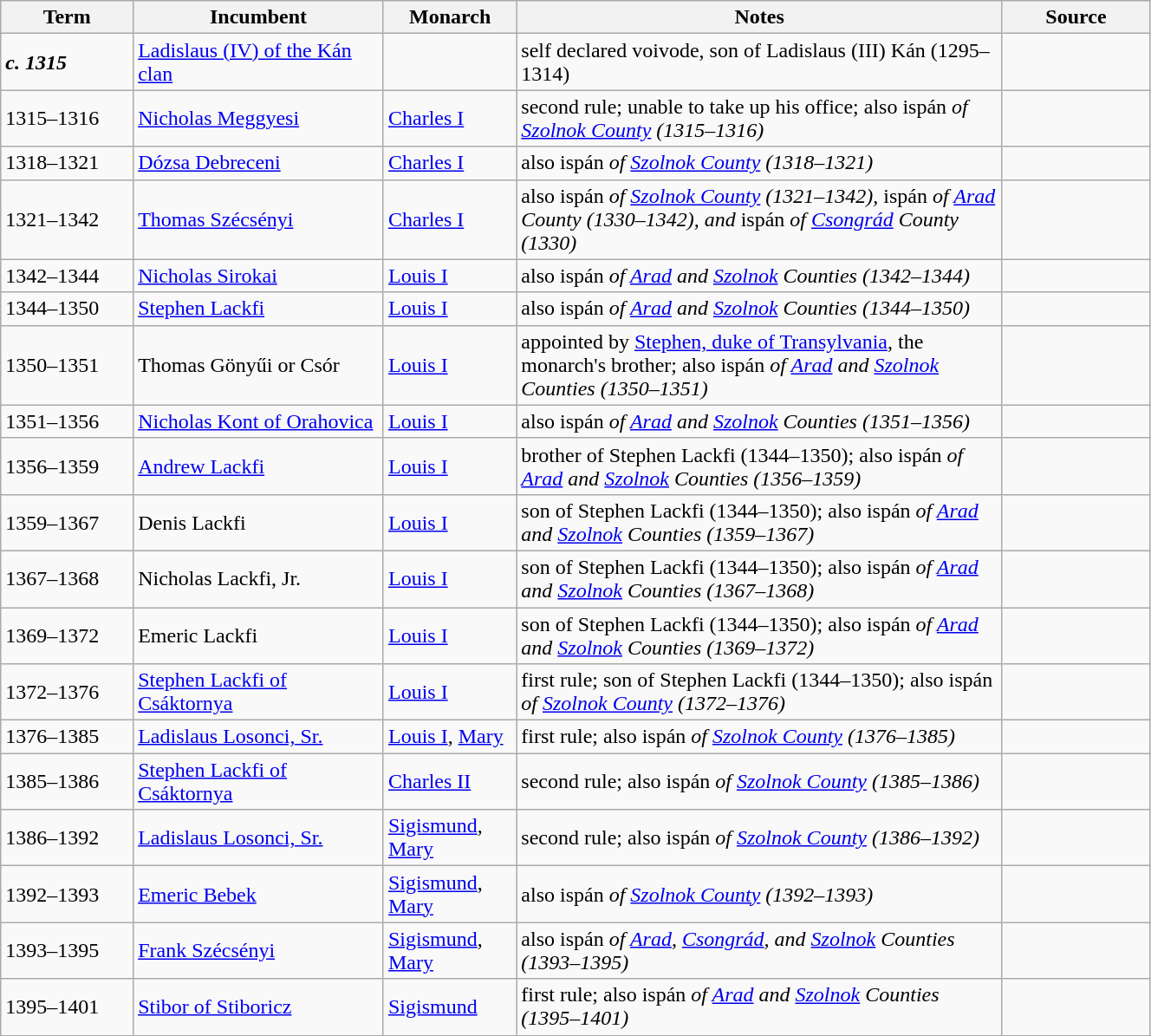<table class="wikitable" style="width: 70%">
<tr>
<th scope="col" width="9%">Term</th>
<th scope="col" width="17%">Incumbent</th>
<th scope="col" width="9%">Monarch</th>
<th scope="col" width="33%">Notes</th>
<th scope="col" width="10%">Source</th>
</tr>
<tr>
<td><strong><em>c.<em> 1315<strong></td>
<td><a href='#'>Ladislaus (IV) of the Kán clan</a></td>
<td></td>
<td>self declared voivode, son of Ladislaus (III) Kán (1295–1314)</td>
<td></td>
</tr>
<tr>
<td></strong>1315–1316<strong></td>
<td><a href='#'>Nicholas Meggyesi</a></td>
<td><a href='#'>Charles I</a></td>
<td>second rule; unable to take up his office; also </em>ispán<em> of <a href='#'>Szolnok County</a> (1315–1316)</td>
<td></td>
</tr>
<tr>
<td></strong>1318–1321<strong></td>
<td><a href='#'>Dózsa Debreceni</a></td>
<td><a href='#'>Charles I</a></td>
<td>also </em>ispán<em> of <a href='#'>Szolnok County</a> (1318–1321)</td>
<td></td>
</tr>
<tr>
<td></strong>1321–1342<strong></td>
<td><a href='#'>Thomas Szécsényi</a></td>
<td><a href='#'>Charles I</a></td>
<td>also </em>ispán<em> of <a href='#'>Szolnok County</a> (1321–1342), </em>ispán<em> of <a href='#'>Arad</a> County (1330–1342), and </em>ispán<em> of <a href='#'>Csongrád</a> County (1330)</td>
<td></td>
</tr>
<tr>
<td></strong>1342–1344<strong></td>
<td><a href='#'>Nicholas Sirokai</a></td>
<td><a href='#'>Louis I</a></td>
<td>also </em>ispán<em> of <a href='#'>Arad</a> and <a href='#'>Szolnok</a> Counties (1342–1344)</td>
<td></td>
</tr>
<tr>
<td></strong>1344–1350<strong></td>
<td><a href='#'>Stephen Lackfi</a></td>
<td><a href='#'>Louis I</a></td>
<td>also </em>ispán<em> of <a href='#'>Arad</a> and <a href='#'>Szolnok</a> Counties (1344–1350)</td>
<td></td>
</tr>
<tr>
<td></strong>1350–1351<strong></td>
<td>Thomas Gönyűi or Csór</td>
<td><a href='#'>Louis I</a></td>
<td>appointed by <a href='#'>Stephen, duke of Transylvania</a>, the monarch's brother; also </em>ispán<em> of <a href='#'>Arad</a> and <a href='#'>Szolnok</a> Counties (1350–1351)</td>
<td></td>
</tr>
<tr>
<td></strong>1351–1356<strong></td>
<td><a href='#'>Nicholas Kont of Orahovica</a></td>
<td><a href='#'>Louis I</a></td>
<td>also </em>ispán<em> of <a href='#'>Arad</a> and <a href='#'>Szolnok</a> Counties (1351–1356)</td>
<td></td>
</tr>
<tr>
<td></strong>1356–1359<strong></td>
<td><a href='#'>Andrew Lackfi</a></td>
<td><a href='#'>Louis I</a></td>
<td>brother of Stephen Lackfi (1344–1350); also </em>ispán<em> of <a href='#'>Arad</a> and <a href='#'>Szolnok</a> Counties (1356–1359)</td>
<td></td>
</tr>
<tr>
<td></strong>1359–1367<strong></td>
<td>Denis Lackfi</td>
<td><a href='#'>Louis I</a></td>
<td>son of Stephen Lackfi (1344–1350); also </em>ispán<em> of <a href='#'>Arad</a> and <a href='#'>Szolnok</a> Counties (1359–1367)</td>
<td></td>
</tr>
<tr>
<td></strong>1367–1368<strong></td>
<td>Nicholas Lackfi, Jr.</td>
<td><a href='#'>Louis I</a></td>
<td>son of Stephen Lackfi (1344–1350); also </em>ispán<em> of <a href='#'>Arad</a> and <a href='#'>Szolnok</a> Counties (1367–1368)</td>
<td></td>
</tr>
<tr>
<td></strong>1369–1372<strong></td>
<td>Emeric Lackfi</td>
<td><a href='#'>Louis I</a></td>
<td>son of Stephen Lackfi (1344–1350); also </em>ispán<em> of <a href='#'>Arad</a> and <a href='#'>Szolnok</a> Counties (1369–1372)</td>
<td></td>
</tr>
<tr>
<td></strong>1372–1376<strong></td>
<td><a href='#'>Stephen Lackfi of Csáktornya</a></td>
<td><a href='#'>Louis I</a></td>
<td>first rule; son of Stephen Lackfi (1344–1350); also </em>ispán<em> of <a href='#'>Szolnok County</a> (1372–1376)</td>
<td></td>
</tr>
<tr>
<td></strong>1376–1385<strong></td>
<td><a href='#'>Ladislaus Losonci, Sr.</a></td>
<td><a href='#'>Louis I</a>, <a href='#'>Mary</a></td>
<td>first rule; also </em>ispán<em> of <a href='#'>Szolnok County</a> (1376–1385)</td>
<td></td>
</tr>
<tr>
<td></strong>1385–1386<strong></td>
<td><a href='#'>Stephen Lackfi of Csáktornya</a></td>
<td><a href='#'>Charles II</a></td>
<td>second rule; also </em>ispán<em> of <a href='#'>Szolnok County</a> (1385–1386)</td>
<td></td>
</tr>
<tr>
<td></strong>1386–1392<strong></td>
<td><a href='#'>Ladislaus Losonci, Sr.</a></td>
<td><a href='#'>Sigismund</a>, <a href='#'>Mary</a></td>
<td>second rule; also </em>ispán<em> of <a href='#'>Szolnok County</a> (1386–1392)</td>
<td></td>
</tr>
<tr>
<td></strong>1392–1393<strong></td>
<td><a href='#'>Emeric Bebek</a></td>
<td><a href='#'>Sigismund</a>, <a href='#'>Mary</a></td>
<td>also </em>ispán<em> of <a href='#'>Szolnok County</a> (1392–1393)</td>
<td></td>
</tr>
<tr>
<td></strong>1393–1395<strong></td>
<td><a href='#'>Frank Szécsényi</a></td>
<td><a href='#'>Sigismund</a>, <a href='#'>Mary</a></td>
<td>also </em>ispán<em> of <a href='#'>Arad</a>, <a href='#'>Csongrád</a>, and <a href='#'>Szolnok</a> Counties (1393–1395)</td>
<td></td>
</tr>
<tr>
<td></strong>1395–1401<strong></td>
<td><a href='#'>Stibor of Stiboricz</a></td>
<td><a href='#'>Sigismund</a></td>
<td>first rule; also </em>ispán<em> of <a href='#'>Arad</a> and <a href='#'>Szolnok</a> Counties (1395–1401)</td>
<td></td>
</tr>
</table>
